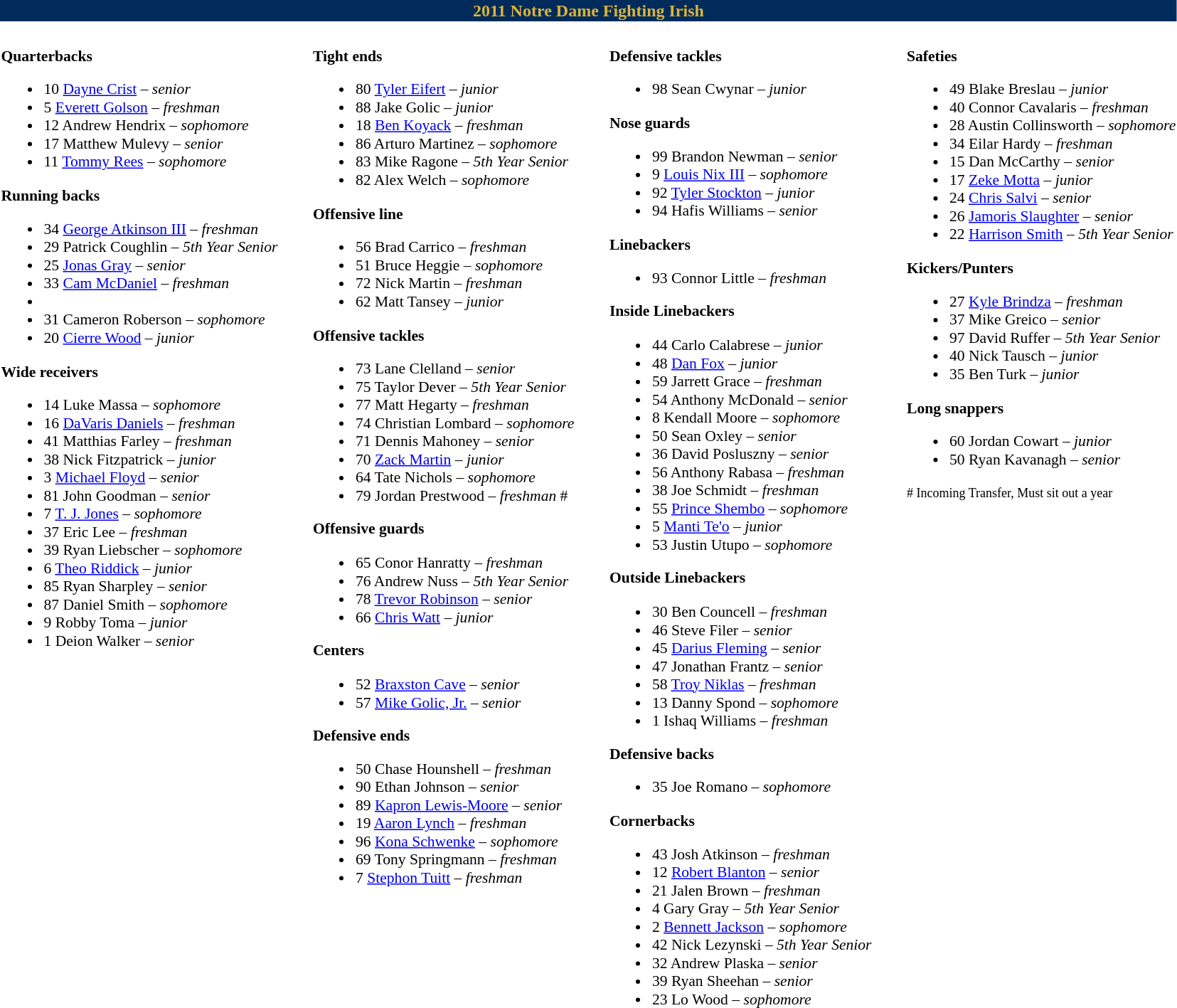<table class="toccolours" style="text-align: left;">
<tr>
<th colspan="9" style="text-align: center; background-color: #002b5b; color:#dcb439">2011 Notre Dame Fighting Irish</th>
</tr>
<tr>
<td colspan="9" align="center"><small></small></td>
</tr>
<tr>
<td style="font-size: 90%;" valign="top"><br><strong>Quarterbacks</strong><ul><li>10 <a href='#'>Dayne Crist</a> – <em>senior</em></li><li>5 <a href='#'>Everett Golson</a> – <em>freshman</em></li><li>12 Andrew Hendrix – <em>sophomore</em></li><li>17 Matthew Mulevy – <em>senior</em></li><li>11 <a href='#'>Tommy Rees</a> – <em>sophomore</em></li></ul><strong>Running backs</strong><ul><li>34 <a href='#'>George Atkinson III</a> – <em>freshman</em></li><li>29 Patrick Coughlin – <em>5th Year Senior</em></li><li>25 <a href='#'>Jonas Gray</a> – <em>senior</em></li><li>33 <a href='#'>Cam McDaniel</a> – <em>freshman</em></li><li></li><li>31 Cameron Roberson – <em>sophomore</em></li><li>20 <a href='#'>Cierre Wood</a> – <em>junior</em></li></ul><strong>Wide receivers</strong><ul><li>14 Luke Massa – <em>sophomore</em></li><li>16 <a href='#'>DaVaris Daniels</a> – <em>freshman</em></li><li>41 Matthias Farley – <em>freshman</em></li><li>38 Nick Fitzpatrick – <em>junior</em></li><li>3 <a href='#'>Michael Floyd</a> – <em>senior</em></li><li>81 John Goodman – <em>senior</em></li><li>7 <a href='#'>T. J. Jones</a> – <em>sophomore</em></li><li>37 Eric Lee – <em>freshman</em></li><li>39 Ryan Liebscher – <em>sophomore</em></li><li>6 <a href='#'>Theo Riddick</a> – <em>junior</em></li><li>85 Ryan Sharpley – <em>senior</em></li><li>87 Daniel Smith – <em>sophomore</em></li><li>9 Robby Toma – <em>junior</em></li><li>1 Deion Walker – <em>senior</em></li></ul></td>
<td width="25"> </td>
<td style="font-size: 90%;" valign="top"><br><strong>Tight ends</strong><ul><li>80 <a href='#'>Tyler Eifert</a> – <em>junior</em></li><li>88 Jake Golic – <em>junior</em></li><li>18 <a href='#'>Ben Koyack</a> – <em>freshman</em></li><li>86 Arturo Martinez – <em>sophomore</em></li><li>83 Mike Ragone – <em>5th Year Senior</em></li><li>82 Alex Welch – <em>sophomore</em></li></ul><strong>Offensive line</strong><ul><li>56 Brad Carrico – <em>freshman</em></li><li>51 Bruce Heggie – <em>sophomore</em></li><li>72 Nick Martin – <em>freshman</em></li><li>62 Matt Tansey – <em>junior</em></li></ul><strong>Offensive tackles</strong><ul><li>73 Lane Clelland – <em>senior</em></li><li>75 Taylor Dever – <em>5th Year Senior</em></li><li>77 Matt Hegarty – <em>freshman</em></li><li>74 Christian Lombard – <em>sophomore</em></li><li>71 Dennis Mahoney – <em>senior</em></li><li>70 <a href='#'>Zack Martin</a> – <em>junior</em></li><li>64 Tate Nichols – <em>sophomore</em></li><li>79 Jordan Prestwood – <em>freshman</em> #</li></ul><strong>Offensive guards</strong><ul><li>65 Conor Hanratty – <em>freshman</em></li><li>76 Andrew Nuss – <em>5th Year Senior</em></li><li>78 <a href='#'>Trevor Robinson</a> – <em>senior</em></li><li>66 <a href='#'>Chris Watt</a> – <em>junior</em></li></ul><strong>Centers</strong><ul><li>52 <a href='#'>Braxston Cave</a> – <em>senior</em></li><li>57 <a href='#'>Mike Golic, Jr.</a> – <em>senior</em></li></ul><strong>Defensive ends</strong><ul><li>50 Chase Hounshell – <em>freshman</em></li><li>90 Ethan Johnson – <em>senior</em></li><li>89 <a href='#'>Kapron Lewis-Moore</a> – <em>senior</em></li><li>19 <a href='#'>Aaron Lynch</a> – <em>freshman</em></li><li>96 <a href='#'>Kona Schwenke</a> – <em>sophomore</em></li><li>69 Tony Springmann – <em>freshman</em></li><li>7 <a href='#'>Stephon Tuitt</a> – <em>freshman</em></li></ul></td>
<td width="25"> </td>
<td style="font-size: 90%;" valign="top"><br><strong>Defensive tackles</strong><ul><li>98 Sean Cwynar – <em>junior</em></li></ul><strong>Nose guards</strong><ul><li>99 Brandon Newman – <em>senior</em></li><li>9 <a href='#'>Louis Nix III</a> – <em>sophomore</em></li><li>92 <a href='#'>Tyler Stockton</a> – <em>junior</em></li><li>94 Hafis Williams – <em>senior</em></li></ul><strong>Linebackers</strong><ul><li>93 Connor Little – <em>freshman</em></li></ul><strong>Inside Linebackers</strong><ul><li>44 Carlo Calabrese – <em>junior</em></li><li>48 <a href='#'>Dan Fox</a> – <em>junior</em></li><li>59 Jarrett Grace – <em>freshman</em></li><li>54 Anthony McDonald – <em>senior</em></li><li>8 Kendall Moore – <em>sophomore</em></li><li>50 Sean Oxley – <em>senior</em></li><li>36 David Posluszny – <em>senior</em></li><li>56 Anthony Rabasa – <em>freshman</em></li><li>38 Joe Schmidt – <em>freshman</em></li><li>55 <a href='#'>Prince Shembo</a> – <em>sophomore</em></li><li>5 <a href='#'>Manti Te'o</a> – <em>junior</em></li><li>53 Justin Utupo – <em>sophomore</em></li></ul><strong>Outside Linebackers</strong><ul><li>30 Ben Councell – <em>freshman</em></li><li>46 Steve Filer – <em>senior</em></li><li>45 <a href='#'>Darius Fleming</a> – <em>senior</em></li><li>47 Jonathan Frantz – <em>senior</em></li><li>58 <a href='#'>Troy Niklas</a> – <em>freshman</em></li><li>13 Danny Spond – <em>sophomore</em></li><li>1 Ishaq Williams – <em>freshman</em></li></ul><strong>Defensive backs</strong><ul><li>35 Joe Romano – <em>sophomore</em></li></ul><strong>Cornerbacks</strong><ul><li>43 Josh Atkinson – <em>freshman</em></li><li>12 <a href='#'>Robert Blanton</a> – <em>senior</em></li><li>21 Jalen Brown – <em>freshman</em></li><li>4 Gary Gray – <em>5th Year Senior</em></li><li>2 <a href='#'>Bennett Jackson</a> – <em>sophomore</em></li><li>42 Nick Lezynski – <em>5th Year Senior</em></li><li>32 Andrew Plaska – <em>senior</em></li><li>39 Ryan Sheehan – <em>senior</em></li><li>23 Lo Wood – <em>sophomore</em></li></ul></td>
<td width="25"> </td>
<td style="font-size: 90%;" valign="top"><br><strong>Safeties</strong><ul><li>49 Blake Breslau – <em>junior</em></li><li>40 Connor Cavalaris – <em>freshman</em></li><li>28 Austin Collinsworth – <em>sophomore</em></li><li>34 Eilar Hardy – <em>freshman</em></li><li>15 Dan McCarthy – <em>senior</em></li><li>17 <a href='#'>Zeke Motta</a> – <em>junior</em></li><li>24 <a href='#'>Chris Salvi</a> – <em>senior</em></li><li>26 <a href='#'>Jamoris Slaughter</a> – <em>senior</em></li><li>22 <a href='#'>Harrison Smith</a> – <em>5th Year Senior</em></li></ul><strong>Kickers/Punters</strong><ul><li>27 <a href='#'>Kyle Brindza</a> – <em>freshman</em></li><li>37 Mike Greico – <em>senior</em></li><li>97 David Ruffer – <em>5th Year Senior</em></li><li>40 Nick Tausch – <em>junior</em></li><li>35 Ben Turk – <em>junior</em></li></ul><strong>Long snappers</strong><ul><li>60 Jordan Cowart – <em>junior</em></li><li>50 Ryan Kavanagh – <em>senior</em></li></ul><small> # Incoming Transfer, Must sit out a year</small></td>
</tr>
</table>
